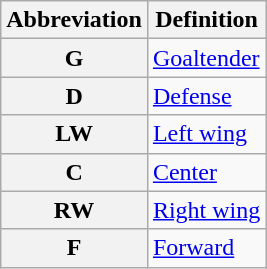<table class="wikitable">
<tr>
<th scope="col">Abbreviation</th>
<th scope="col">Definition</th>
</tr>
<tr>
<th scope="row">G</th>
<td><a href='#'>Goaltender</a></td>
</tr>
<tr>
<th scope="row">D</th>
<td><a href='#'>Defense</a></td>
</tr>
<tr>
<th scope="row">LW</th>
<td><a href='#'>Left wing</a></td>
</tr>
<tr>
<th scope="row">C</th>
<td><a href='#'>Center</a></td>
</tr>
<tr>
<th scope="row">RW</th>
<td><a href='#'>Right wing</a></td>
</tr>
<tr>
<th scope="row">F</th>
<td><a href='#'>Forward</a></td>
</tr>
</table>
